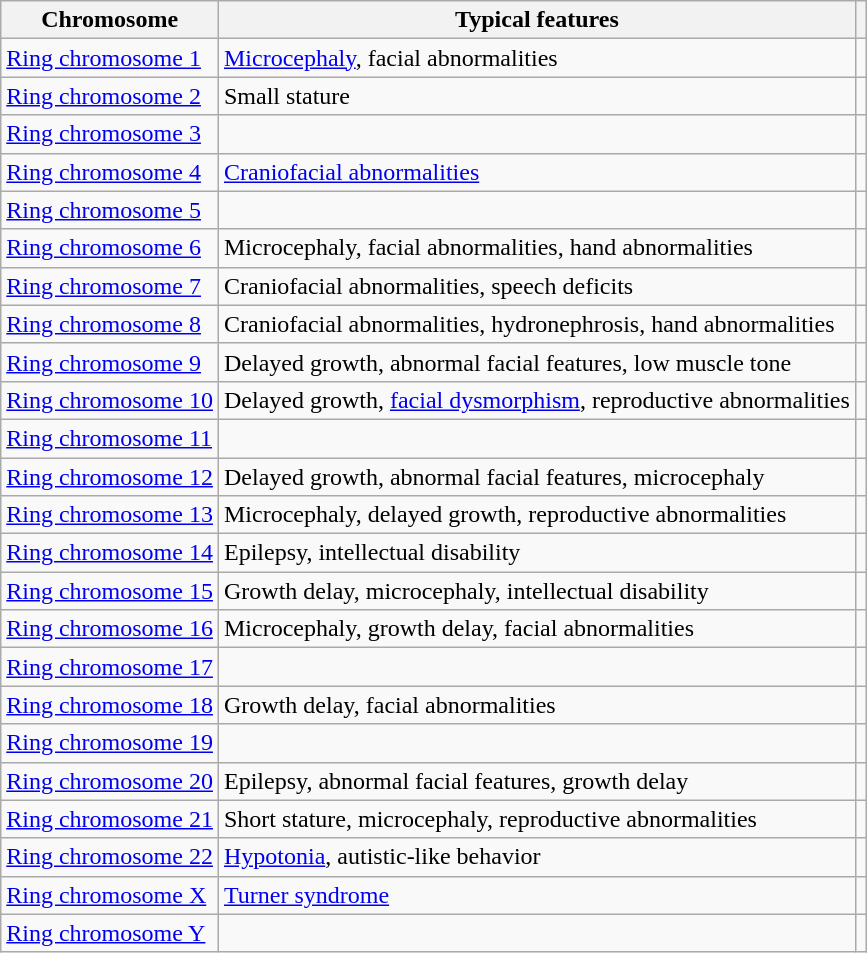<table class="wikitable">
<tr>
<th>Chromosome</th>
<th>Typical features</th>
<th></th>
</tr>
<tr>
<td><a href='#'>Ring chromosome 1</a></td>
<td><a href='#'>Microcephaly</a>, facial abnormalities</td>
<td></td>
</tr>
<tr>
<td><a href='#'>Ring chromosome 2</a></td>
<td>Small stature</td>
<td></td>
</tr>
<tr>
<td><a href='#'>Ring chromosome 3</a></td>
<td></td>
<td></td>
</tr>
<tr>
<td><a href='#'>Ring chromosome 4</a></td>
<td><a href='#'>Craniofacial abnormalities</a></td>
<td></td>
</tr>
<tr>
<td><a href='#'>Ring chromosome 5</a></td>
<td></td>
<td></td>
</tr>
<tr>
<td><a href='#'>Ring chromosome 6</a></td>
<td>Microcephaly, facial abnormalities, hand abnormalities</td>
<td></td>
</tr>
<tr>
<td><a href='#'>Ring chromosome 7</a></td>
<td>Craniofacial abnormalities, speech deficits</td>
<td></td>
</tr>
<tr>
<td><a href='#'>Ring chromosome 8</a></td>
<td>Craniofacial abnormalities, hydronephrosis, hand abnormalities</td>
<td></td>
</tr>
<tr>
<td><a href='#'>Ring chromosome 9</a></td>
<td>Delayed growth, abnormal facial features, low muscle tone</td>
<td></td>
</tr>
<tr>
<td><a href='#'>Ring chromosome 10</a></td>
<td>Delayed growth, <a href='#'>facial dysmorphism</a>, reproductive abnormalities</td>
<td></td>
</tr>
<tr>
<td><a href='#'>Ring chromosome 11</a></td>
<td></td>
<td></td>
</tr>
<tr>
<td><a href='#'>Ring chromosome 12</a></td>
<td>Delayed growth, abnormal facial features, microcephaly</td>
<td></td>
</tr>
<tr>
<td><a href='#'>Ring chromosome 13</a></td>
<td>Microcephaly, delayed growth, reproductive abnormalities</td>
<td></td>
</tr>
<tr>
<td><a href='#'>Ring chromosome 14</a></td>
<td>Epilepsy, intellectual disability</td>
<td></td>
</tr>
<tr>
<td><a href='#'>Ring chromosome 15</a></td>
<td>Growth delay, microcephaly, intellectual disability</td>
<td></td>
</tr>
<tr>
<td><a href='#'>Ring chromosome 16</a></td>
<td>Microcephaly, growth delay, facial abnormalities</td>
<td></td>
</tr>
<tr>
<td><a href='#'>Ring chromosome 17</a></td>
<td></td>
<td></td>
</tr>
<tr>
<td><a href='#'>Ring chromosome 18</a></td>
<td>Growth delay, facial abnormalities</td>
<td></td>
</tr>
<tr>
<td><a href='#'>Ring chromosome 19</a></td>
<td></td>
<td></td>
</tr>
<tr>
<td><a href='#'>Ring chromosome 20</a></td>
<td>Epilepsy, abnormal facial features, growth delay</td>
<td></td>
</tr>
<tr>
<td><a href='#'>Ring chromosome 21</a></td>
<td>Short stature, microcephaly, reproductive abnormalities</td>
<td></td>
</tr>
<tr>
<td><a href='#'>Ring chromosome 22</a></td>
<td><a href='#'>Hypotonia</a>, autistic-like behavior</td>
<td></td>
</tr>
<tr>
<td><a href='#'>Ring chromosome X</a></td>
<td><a href='#'>Turner syndrome</a></td>
<td></td>
</tr>
<tr>
<td><a href='#'>Ring chromosome Y</a></td>
<td></td>
<td></td>
</tr>
</table>
